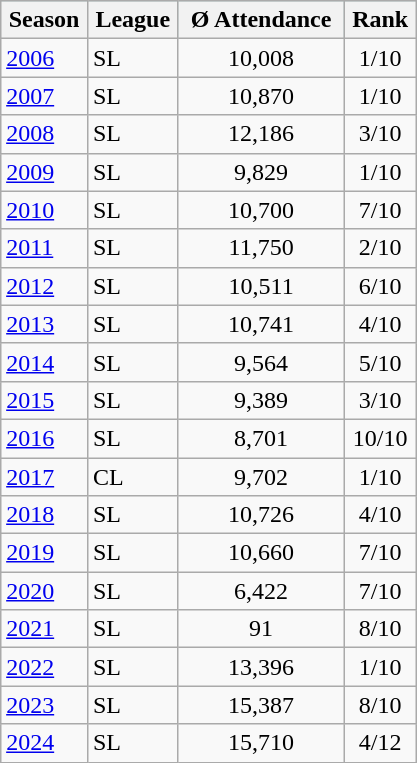<table class="wikitable float-right" align="right" width="22%"   |>
<tr style="background:#99CCCC;">
<th style="width:4%;">Season</th>
<th style="width:4%;">League</th>
<th style="width:30%;">Ø Attendance</th>
<th style="width:4%;">Rank</th>
</tr>
<tr>
<td><a href='#'>2006</a></td>
<td>SL</td>
<td style="vertical-align:middle; text-align:center;">10,008</td>
<td style="vertical-align:middle; text-align:center;">1/10</td>
</tr>
<tr>
<td><a href='#'>2007</a></td>
<td>SL</td>
<td style="vertical-align:middle; text-align:center;">10,870</td>
<td style="vertical-align:middle; text-align:center;">1/10</td>
</tr>
<tr>
<td><a href='#'>2008</a></td>
<td>SL</td>
<td style="vertical-align:middle; text-align:center;">12,186</td>
<td style="vertical-align:middle; text-align:center;">3/10</td>
</tr>
<tr>
<td><a href='#'>2009</a></td>
<td>SL</td>
<td style="vertical-align:middle; text-align:center;">9,829</td>
<td style="vertical-align:middle; text-align:center;">1/10</td>
</tr>
<tr>
<td><a href='#'>2010</a></td>
<td>SL</td>
<td style="vertical-align:middle; text-align:center;">10,700</td>
<td style="vertical-align:middle; text-align:center;">7/10</td>
</tr>
<tr>
<td><a href='#'>2011</a></td>
<td>SL</td>
<td style="vertical-align:middle; text-align:center;">11,750</td>
<td style="vertical-align:middle; text-align:center;">2/10</td>
</tr>
<tr>
<td><a href='#'>2012</a></td>
<td>SL</td>
<td style="vertical-align:middle; text-align:center;">10,511</td>
<td style="vertical-align:middle; text-align:center;">6/10</td>
</tr>
<tr>
<td><a href='#'>2013</a></td>
<td>SL</td>
<td style="vertical-align:middle; text-align:center;">10,741</td>
<td style="vertical-align:middle; text-align:center;">4/10</td>
</tr>
<tr>
<td><a href='#'>2014</a></td>
<td>SL</td>
<td style="vertical-align:middle; text-align:center;">9,564</td>
<td style="vertical-align:middle; text-align:center;">5/10</td>
</tr>
<tr>
<td><a href='#'>2015</a></td>
<td>SL</td>
<td style="vertical-align:middle; text-align:center;">9,389</td>
<td style="vertical-align:middle; text-align:center;">3/10</td>
</tr>
<tr>
<td><a href='#'>2016</a></td>
<td>SL</td>
<td style="vertical-align:middle; text-align:center;">8,701</td>
<td style="vertical-align:middle; text-align:center;">10/10</td>
</tr>
<tr>
<td><a href='#'>2017</a></td>
<td>CL</td>
<td style="vertical-align:middle; text-align:center;">9,702</td>
<td style="vertical-align:middle; text-align:center;">1/10</td>
</tr>
<tr>
<td><a href='#'>2018</a></td>
<td>SL</td>
<td style="vertical-align:middle; text-align:center;">10,726</td>
<td style="vertical-align:middle; text-align:center;">4/10</td>
</tr>
<tr>
<td><a href='#'>2019</a></td>
<td>SL</td>
<td style="vertical-align:middle; text-align:center;">10,660</td>
<td style="vertical-align:middle; text-align:center;">7/10</td>
</tr>
<tr>
<td><a href='#'>2020</a></td>
<td>SL</td>
<td style="vertical-align:middle; text-align:center;">6,422</td>
<td style="vertical-align:middle; text-align:center;">7/10</td>
</tr>
<tr>
<td><a href='#'>2021</a></td>
<td>SL</td>
<td style="vertical-align:middle; text-align:center;">91</td>
<td style="vertical-align:middle; text-align:center;">8/10</td>
</tr>
<tr>
<td><a href='#'>2022</a></td>
<td>SL</td>
<td style="vertical-align:middle; text-align:center;">13,396</td>
<td style="vertical-align:middle; text-align:center;">1/10</td>
</tr>
<tr>
<td><a href='#'>2023</a></td>
<td>SL</td>
<td style="vertical-align:middle; text-align:center;">15,387</td>
<td style="vertical-align:middle; text-align:center;">8/10</td>
</tr>
<tr>
<td><a href='#'>2024</a></td>
<td>SL</td>
<td style="vertical-align:middle; text-align:center;">15,710</td>
<td style="vertical-align:middle; text-align:center;">4/12</td>
</tr>
</table>
